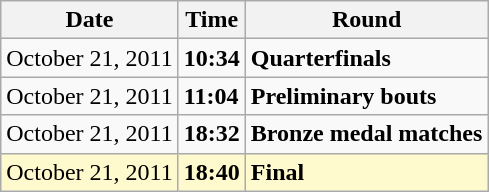<table class="wikitable">
<tr>
<th>Date</th>
<th>Time</th>
<th>Round</th>
</tr>
<tr>
<td>October 21, 2011</td>
<td><strong>10:34</strong></td>
<td><strong>Quarterfinals</strong></td>
</tr>
<tr>
<td>October 21, 2011</td>
<td><strong>11:04</strong></td>
<td><strong>Preliminary bouts</strong></td>
</tr>
<tr>
<td>October 21, 2011</td>
<td><strong>18:32</strong></td>
<td><strong>Bronze medal matches</strong></td>
</tr>
<tr style=background:lemonchiffon>
<td>October 21, 2011</td>
<td><strong>18:40</strong></td>
<td><strong>Final</strong></td>
</tr>
</table>
